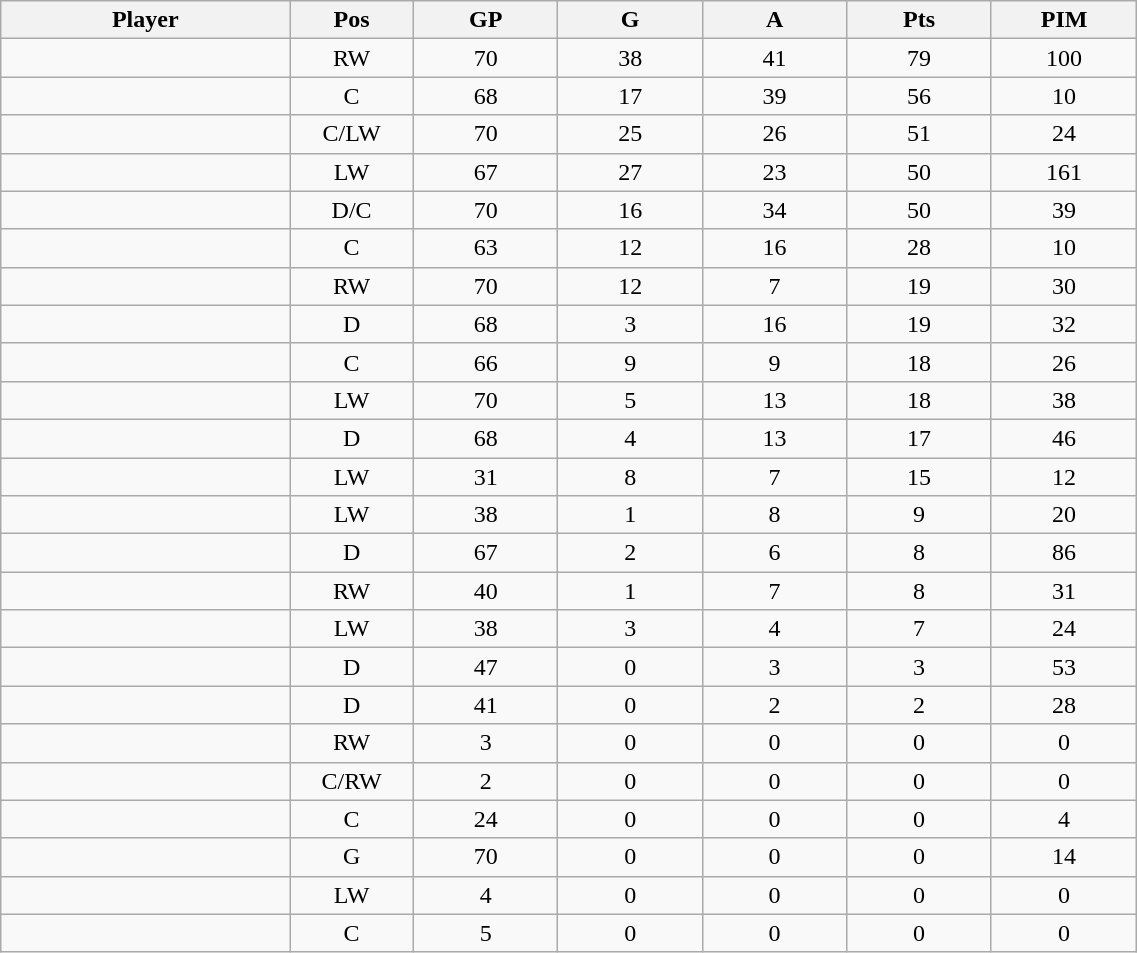<table class="wikitable sortable" width="60%">
<tr ALIGN="center">
<th bgcolor="#DDDDFF" width="10%">Player</th>
<th bgcolor="#DDDDFF" width="3%" title="Position">Pos</th>
<th bgcolor="#DDDDFF" width="5%" title="Games played">GP</th>
<th bgcolor="#DDDDFF" width="5%" title="Goals">G</th>
<th bgcolor="#DDDDFF" width="5%" title="Assists">A</th>
<th bgcolor="#DDDDFF" width="5%" title="Points">Pts</th>
<th bgcolor="#DDDDFF" width="5%" title="Penalties in Minutes">PIM</th>
</tr>
<tr align="center">
<td align="right"></td>
<td>RW</td>
<td>70</td>
<td>38</td>
<td>41</td>
<td>79</td>
<td>100</td>
</tr>
<tr align="center">
<td align="right"></td>
<td>C</td>
<td>68</td>
<td>17</td>
<td>39</td>
<td>56</td>
<td>10</td>
</tr>
<tr align="center">
<td align="right"></td>
<td>C/LW</td>
<td>70</td>
<td>25</td>
<td>26</td>
<td>51</td>
<td>24</td>
</tr>
<tr align="center">
<td align="right"></td>
<td>LW</td>
<td>67</td>
<td>27</td>
<td>23</td>
<td>50</td>
<td>161</td>
</tr>
<tr align="center">
<td align="right"></td>
<td>D/C</td>
<td>70</td>
<td>16</td>
<td>34</td>
<td>50</td>
<td>39</td>
</tr>
<tr align="center">
<td align="right"></td>
<td>C</td>
<td>63</td>
<td>12</td>
<td>16</td>
<td>28</td>
<td>10</td>
</tr>
<tr align="center">
<td align="right"></td>
<td>RW</td>
<td>70</td>
<td>12</td>
<td>7</td>
<td>19</td>
<td>30</td>
</tr>
<tr align="center">
<td align="right"></td>
<td>D</td>
<td>68</td>
<td>3</td>
<td>16</td>
<td>19</td>
<td>32</td>
</tr>
<tr align="center">
<td align="right"></td>
<td>C</td>
<td>66</td>
<td>9</td>
<td>9</td>
<td>18</td>
<td>26</td>
</tr>
<tr align="center">
<td align="right"></td>
<td>LW</td>
<td>70</td>
<td>5</td>
<td>13</td>
<td>18</td>
<td>38</td>
</tr>
<tr align="center">
<td align="right"></td>
<td>D</td>
<td>68</td>
<td>4</td>
<td>13</td>
<td>17</td>
<td>46</td>
</tr>
<tr align="center">
<td align="right"></td>
<td>LW</td>
<td>31</td>
<td>8</td>
<td>7</td>
<td>15</td>
<td>12</td>
</tr>
<tr align="center">
<td align="right"></td>
<td>LW</td>
<td>38</td>
<td>1</td>
<td>8</td>
<td>9</td>
<td>20</td>
</tr>
<tr align="center">
<td align="right"></td>
<td>D</td>
<td>67</td>
<td>2</td>
<td>6</td>
<td>8</td>
<td>86</td>
</tr>
<tr align="center">
<td align="right"></td>
<td>RW</td>
<td>40</td>
<td>1</td>
<td>7</td>
<td>8</td>
<td>31</td>
</tr>
<tr align="center">
<td align="right"></td>
<td>LW</td>
<td>38</td>
<td>3</td>
<td>4</td>
<td>7</td>
<td>24</td>
</tr>
<tr align="center">
<td align="right"></td>
<td>D</td>
<td>47</td>
<td>0</td>
<td>3</td>
<td>3</td>
<td>53</td>
</tr>
<tr align="center">
<td align="right"></td>
<td>D</td>
<td>41</td>
<td>0</td>
<td>2</td>
<td>2</td>
<td>28</td>
</tr>
<tr align="center">
<td align="right"></td>
<td>RW</td>
<td>3</td>
<td>0</td>
<td>0</td>
<td>0</td>
<td>0</td>
</tr>
<tr align="center">
<td align="right"></td>
<td>C/RW</td>
<td>2</td>
<td>0</td>
<td>0</td>
<td>0</td>
<td>0</td>
</tr>
<tr align="center">
<td align="right"></td>
<td>C</td>
<td>24</td>
<td>0</td>
<td>0</td>
<td>0</td>
<td>4</td>
</tr>
<tr align="center">
<td align="right"></td>
<td>G</td>
<td>70</td>
<td>0</td>
<td>0</td>
<td>0</td>
<td>14</td>
</tr>
<tr align="center">
<td align="right"></td>
<td>LW</td>
<td>4</td>
<td>0</td>
<td>0</td>
<td>0</td>
<td>0</td>
</tr>
<tr align="center">
<td align="right"></td>
<td>C</td>
<td>5</td>
<td>0</td>
<td>0</td>
<td>0</td>
<td>0</td>
</tr>
</table>
